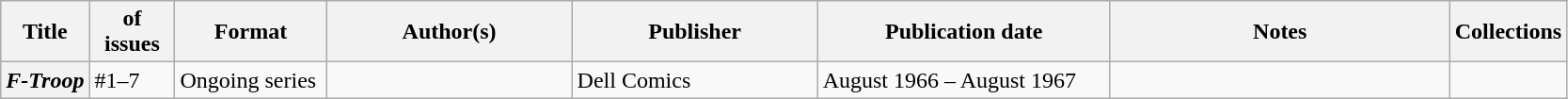<table class="wikitable">
<tr>
<th>Title</th>
<th style="width:40pt"> of issues</th>
<th style="width:75pt">Format</th>
<th style="width:125pt">Author(s)</th>
<th style="width:125pt">Publisher</th>
<th style="width:150pt">Publication date</th>
<th style="width:175pt">Notes</th>
<th>Collections</th>
</tr>
<tr>
<th><em>F-Troop</em></th>
<td>#1–7</td>
<td>Ongoing series</td>
<td></td>
<td>Dell Comics</td>
<td>August 1966 – August 1967</td>
<td></td>
<td></td>
</tr>
</table>
